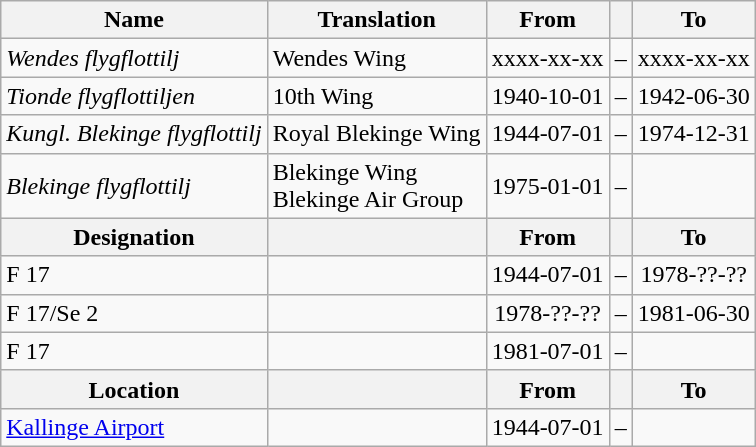<table class="wikitable">
<tr>
<th style="font-weight:bold;">Name</th>
<th style="font-weight:bold;">Translation</th>
<th style="text-align: center; font-weight:bold;">From</th>
<th></th>
<th style="text-align: center; font-weight:bold;">To</th>
</tr>
<tr>
<td style="font-style:italic;">Wendes flygflottilj</td>
<td>Wendes Wing</td>
<td>xxxx-xx-xx</td>
<td>–</td>
<td>xxxx-xx-xx</td>
</tr>
<tr>
<td style="font-style:italic;">Tionde flygflottiljen</td>
<td>10th Wing</td>
<td>1940-10-01</td>
<td>–</td>
<td>1942-06-30</td>
</tr>
<tr>
<td style="font-style:italic;">Kungl. Blekinge flygflottilj</td>
<td>Royal Blekinge Wing</td>
<td>1944-07-01</td>
<td>–</td>
<td>1974-12-31</td>
</tr>
<tr>
<td style="font-style:italic;">Blekinge flygflottilj</td>
<td>Blekinge Wing<br>Blekinge Air Group</td>
<td>1975-01-01</td>
<td>–</td>
<td></td>
</tr>
<tr>
<th style="font-weight:bold;">Designation</th>
<th style="font-weight:bold;"></th>
<th style="text-align: center; font-weight:bold;">From</th>
<th></th>
<th style="text-align: center; font-weight:bold;">To</th>
</tr>
<tr>
<td>F 17</td>
<td></td>
<td style="text-align: center;">1944-07-01</td>
<td style="text-align: center;">–</td>
<td style="text-align: center;">1978-??-??</td>
</tr>
<tr>
<td>F 17/Se 2</td>
<td></td>
<td style="text-align: center;">1978-??-??</td>
<td style="text-align: center;">–</td>
<td style="text-align: center;">1981-06-30</td>
</tr>
<tr>
<td>F 17</td>
<td></td>
<td style="text-align: center;">1981-07-01</td>
<td style="text-align: center;">–</td>
<td style="text-align: center;"></td>
</tr>
<tr>
<th style="font-weight:bold;">Location</th>
<th style="font-weight:bold;"></th>
<th style="text-align: center; font-weight:bold;">From</th>
<th></th>
<th style="text-align: center; font-weight:bold;">To</th>
</tr>
<tr>
<td><a href='#'>Kallinge Airport</a></td>
<td></td>
<td style="text-align: center;">1944-07-01</td>
<td style="text-align: center;">–</td>
<td style="text-align: center;"></td>
</tr>
</table>
